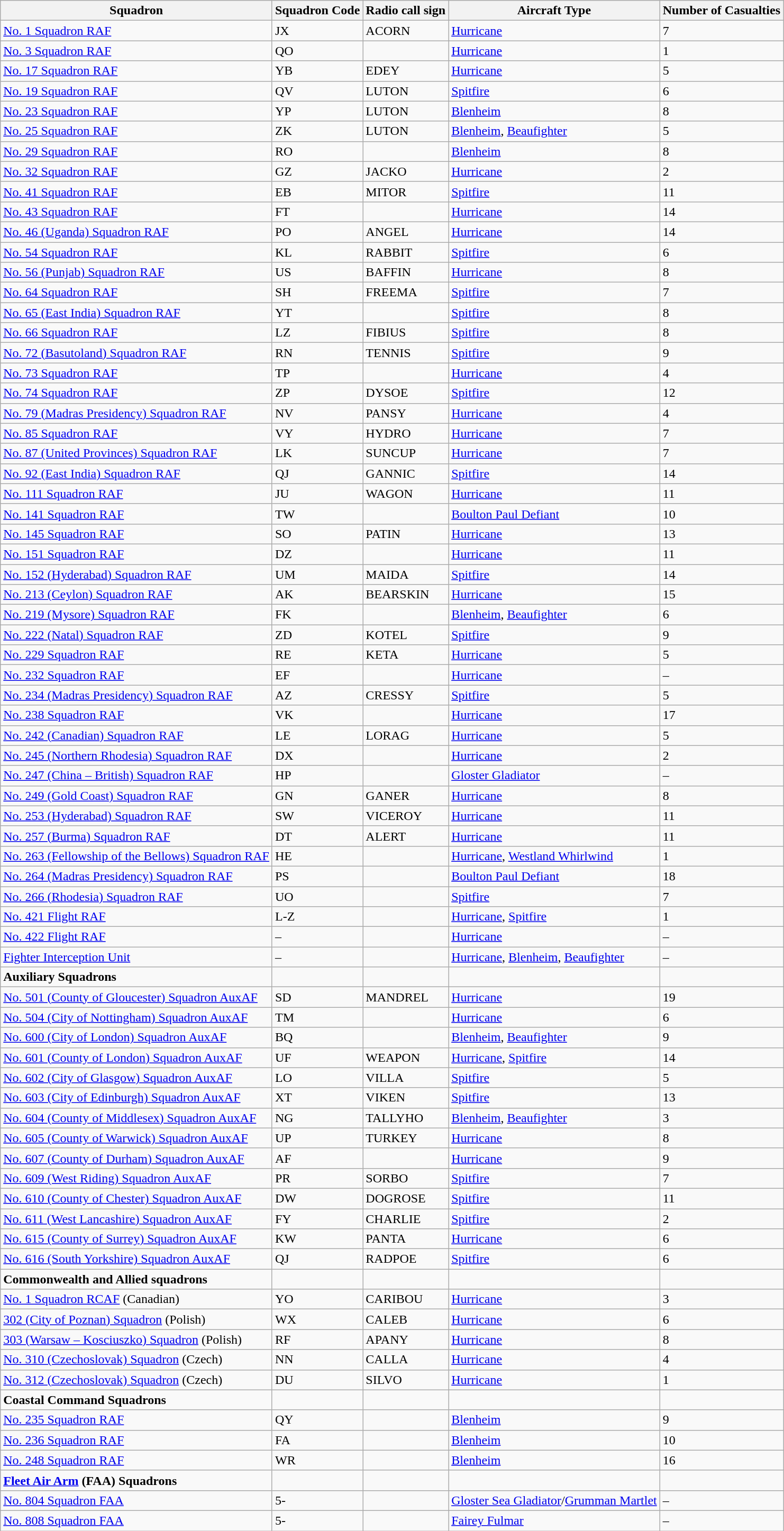<table class="wikitable">
<tr>
<th>Squadron</th>
<th>Squadron Code</th>
<th>Radio call sign</th>
<th>Aircraft Type</th>
<th>Number of Casualties</th>
</tr>
<tr>
<td><a href='#'>No. 1 Squadron RAF</a></td>
<td>JX</td>
<td>ACORN</td>
<td><a href='#'>Hurricane</a></td>
<td>7</td>
</tr>
<tr>
<td><a href='#'>No. 3 Squadron RAF</a></td>
<td>QO</td>
<td></td>
<td><a href='#'>Hurricane</a></td>
<td>1</td>
</tr>
<tr>
<td><a href='#'>No. 17 Squadron RAF</a></td>
<td>YB</td>
<td>EDEY</td>
<td><a href='#'>Hurricane</a></td>
<td>5</td>
</tr>
<tr>
<td><a href='#'>No. 19 Squadron RAF</a></td>
<td>QV</td>
<td>LUTON</td>
<td><a href='#'>Spitfire</a></td>
<td>6</td>
</tr>
<tr>
<td><a href='#'>No. 23 Squadron RAF</a></td>
<td>YP</td>
<td>LUTON</td>
<td><a href='#'>Blenheim</a></td>
<td>8</td>
</tr>
<tr>
<td><a href='#'>No. 25 Squadron RAF</a></td>
<td>ZK</td>
<td>LUTON</td>
<td><a href='#'>Blenheim</a>, <a href='#'>Beaufighter</a></td>
<td>5</td>
</tr>
<tr>
<td><a href='#'>No. 29 Squadron RAF</a></td>
<td>RO</td>
<td></td>
<td><a href='#'>Blenheim</a></td>
<td>8</td>
</tr>
<tr>
<td><a href='#'>No. 32 Squadron RAF</a></td>
<td>GZ</td>
<td>JACKO</td>
<td><a href='#'>Hurricane</a></td>
<td>2</td>
</tr>
<tr>
<td><a href='#'>No. 41 Squadron RAF</a></td>
<td>EB</td>
<td>MITOR</td>
<td><a href='#'>Spitfire</a></td>
<td>11</td>
</tr>
<tr>
<td><a href='#'>No. 43 Squadron RAF</a></td>
<td>FT</td>
<td></td>
<td><a href='#'>Hurricane</a></td>
<td>14</td>
</tr>
<tr>
<td><a href='#'>No. 46 (Uganda) Squadron RAF</a></td>
<td>PO</td>
<td>ANGEL</td>
<td><a href='#'>Hurricane</a></td>
<td>14</td>
</tr>
<tr>
<td><a href='#'>No. 54 Squadron RAF</a></td>
<td>KL</td>
<td>RABBIT</td>
<td><a href='#'>Spitfire</a></td>
<td>6</td>
</tr>
<tr>
<td><a href='#'>No. 56 (Punjab) Squadron RAF</a></td>
<td>US</td>
<td>BAFFIN</td>
<td><a href='#'>Hurricane</a></td>
<td>8</td>
</tr>
<tr>
<td><a href='#'>No. 64 Squadron RAF</a></td>
<td>SH</td>
<td>FREEMA</td>
<td><a href='#'>Spitfire</a></td>
<td>7</td>
</tr>
<tr>
<td><a href='#'>No. 65 (East India) Squadron RAF</a></td>
<td>YT</td>
<td></td>
<td><a href='#'>Spitfire</a></td>
<td>8</td>
</tr>
<tr>
<td><a href='#'>No. 66 Squadron RAF</a></td>
<td>LZ</td>
<td>FIBIUS</td>
<td><a href='#'>Spitfire</a></td>
<td>8</td>
</tr>
<tr>
<td><a href='#'>No. 72 (Basutoland) Squadron RAF</a></td>
<td>RN</td>
<td>TENNIS</td>
<td><a href='#'>Spitfire</a></td>
<td>9</td>
</tr>
<tr>
<td><a href='#'>No. 73 Squadron RAF</a></td>
<td>TP</td>
<td></td>
<td><a href='#'>Hurricane</a></td>
<td>4</td>
</tr>
<tr>
<td><a href='#'>No. 74 Squadron RAF</a></td>
<td>ZP</td>
<td>DYSOE</td>
<td><a href='#'>Spitfire</a></td>
<td>12</td>
</tr>
<tr>
<td><a href='#'>No. 79 (Madras Presidency) Squadron RAF</a></td>
<td>NV</td>
<td>PANSY</td>
<td><a href='#'>Hurricane</a></td>
<td>4</td>
</tr>
<tr>
<td><a href='#'>No. 85 Squadron RAF</a></td>
<td>VY</td>
<td>HYDRO</td>
<td><a href='#'>Hurricane</a></td>
<td>7</td>
</tr>
<tr>
<td><a href='#'>No. 87 (United Provinces) Squadron RAF</a></td>
<td>LK</td>
<td>SUNCUP</td>
<td><a href='#'>Hurricane</a></td>
<td>7</td>
</tr>
<tr>
<td><a href='#'>No. 92 (East India) Squadron RAF</a></td>
<td>QJ</td>
<td>GANNIC</td>
<td><a href='#'>Spitfire</a></td>
<td>14</td>
</tr>
<tr>
<td><a href='#'>No. 111 Squadron RAF</a></td>
<td>JU</td>
<td>WAGON</td>
<td><a href='#'>Hurricane</a></td>
<td>11</td>
</tr>
<tr>
<td><a href='#'>No. 141 Squadron RAF</a></td>
<td>TW</td>
<td></td>
<td><a href='#'>Boulton Paul Defiant</a></td>
<td>10</td>
</tr>
<tr>
<td><a href='#'>No. 145 Squadron RAF</a></td>
<td>SO</td>
<td>PATIN</td>
<td><a href='#'>Hurricane</a></td>
<td>13</td>
</tr>
<tr>
<td><a href='#'>No. 151 Squadron RAF</a></td>
<td>DZ</td>
<td></td>
<td><a href='#'>Hurricane</a></td>
<td>11</td>
</tr>
<tr>
<td><a href='#'>No. 152 (Hyderabad) Squadron RAF</a></td>
<td>UM</td>
<td>MAIDA</td>
<td><a href='#'>Spitfire</a></td>
<td>14</td>
</tr>
<tr>
<td><a href='#'>No. 213 (Ceylon) Squadron RAF</a></td>
<td>AK</td>
<td>BEARSKIN</td>
<td><a href='#'>Hurricane</a></td>
<td>15</td>
</tr>
<tr>
<td><a href='#'>No. 219 (Mysore) Squadron RAF</a></td>
<td>FK</td>
<td></td>
<td><a href='#'>Blenheim</a>, <a href='#'>Beaufighter</a></td>
<td>6</td>
</tr>
<tr>
<td><a href='#'>No. 222 (Natal) Squadron RAF</a></td>
<td>ZD</td>
<td>KOTEL</td>
<td><a href='#'>Spitfire</a></td>
<td>9</td>
</tr>
<tr>
<td><a href='#'>No. 229 Squadron RAF</a></td>
<td>RE</td>
<td>KETA</td>
<td><a href='#'>Hurricane</a></td>
<td>5</td>
</tr>
<tr>
<td><a href='#'>No. 232 Squadron RAF</a></td>
<td>EF</td>
<td></td>
<td><a href='#'>Hurricane</a></td>
<td>–</td>
</tr>
<tr>
<td><a href='#'>No. 234 (Madras Presidency) Squadron RAF</a></td>
<td>AZ</td>
<td>CRESSY</td>
<td><a href='#'>Spitfire</a></td>
<td>5</td>
</tr>
<tr>
<td><a href='#'>No. 238 Squadron RAF</a></td>
<td>VK</td>
<td></td>
<td><a href='#'>Hurricane</a></td>
<td>17</td>
</tr>
<tr>
<td><a href='#'>No. 242 (Canadian) Squadron RAF</a></td>
<td>LE</td>
<td>LORAG</td>
<td><a href='#'>Hurricane</a></td>
<td>5</td>
</tr>
<tr>
<td><a href='#'>No. 245 (Northern Rhodesia) Squadron RAF</a></td>
<td>DX</td>
<td></td>
<td><a href='#'>Hurricane</a></td>
<td>2</td>
</tr>
<tr>
<td><a href='#'>No. 247 (China – British) Squadron RAF</a></td>
<td>HP</td>
<td></td>
<td><a href='#'>Gloster Gladiator</a></td>
<td>–</td>
</tr>
<tr>
<td><a href='#'>No. 249 (Gold Coast) Squadron RAF</a></td>
<td>GN</td>
<td>GANER</td>
<td><a href='#'>Hurricane</a></td>
<td>8</td>
</tr>
<tr>
<td><a href='#'>No. 253 (Hyderabad) Squadron RAF</a></td>
<td>SW</td>
<td>VICEROY</td>
<td><a href='#'>Hurricane</a></td>
<td>11</td>
</tr>
<tr>
<td><a href='#'>No. 257 (Burma) Squadron RAF</a></td>
<td>DT</td>
<td>ALERT</td>
<td><a href='#'>Hurricane</a></td>
<td>11</td>
</tr>
<tr>
<td><a href='#'>No. 263 (Fellowship of the Bellows) Squadron RAF</a></td>
<td>HE</td>
<td></td>
<td><a href='#'>Hurricane</a>, <a href='#'>Westland Whirlwind</a></td>
<td>1</td>
</tr>
<tr>
<td><a href='#'>No. 264 (Madras Presidency) Squadron RAF</a></td>
<td>PS</td>
<td></td>
<td><a href='#'>Boulton Paul Defiant</a></td>
<td>18</td>
</tr>
<tr>
<td><a href='#'>No. 266 (Rhodesia) Squadron RAF</a></td>
<td>UO</td>
<td></td>
<td><a href='#'>Spitfire</a></td>
<td>7</td>
</tr>
<tr>
<td><a href='#'>No. 421 Flight RAF</a></td>
<td>L-Z</td>
<td></td>
<td><a href='#'>Hurricane</a>, <a href='#'>Spitfire</a></td>
<td>1</td>
</tr>
<tr>
<td><a href='#'>No. 422 Flight RAF</a></td>
<td>–</td>
<td></td>
<td><a href='#'>Hurricane</a></td>
<td>–</td>
</tr>
<tr>
<td><a href='#'>Fighter Interception Unit</a></td>
<td>–</td>
<td></td>
<td><a href='#'>Hurricane</a>, <a href='#'>Blenheim</a>, <a href='#'>Beaufighter</a></td>
<td>–</td>
</tr>
<tr>
<td><strong>Auxiliary Squadrons</strong></td>
<td></td>
<td></td>
<td></td>
<td></td>
</tr>
<tr>
<td><a href='#'>No. 501 (County of Gloucester) Squadron AuxAF</a></td>
<td>SD</td>
<td>MANDREL</td>
<td><a href='#'>Hurricane</a></td>
<td>19</td>
</tr>
<tr>
<td><a href='#'>No. 504 (City of Nottingham) Squadron AuxAF</a></td>
<td>TM</td>
<td></td>
<td><a href='#'>Hurricane</a></td>
<td>6</td>
</tr>
<tr>
<td><a href='#'>No. 600 (City of London) Squadron AuxAF</a></td>
<td>BQ</td>
<td></td>
<td><a href='#'>Blenheim</a>, <a href='#'>Beaufighter</a></td>
<td>9</td>
</tr>
<tr>
<td><a href='#'>No. 601 (County of London) Squadron AuxAF</a></td>
<td>UF</td>
<td>WEAPON</td>
<td><a href='#'>Hurricane</a>, <a href='#'>Spitfire</a></td>
<td>14</td>
</tr>
<tr>
<td><a href='#'>No. 602 (City of Glasgow) Squadron AuxAF</a></td>
<td>LO</td>
<td>VILLA</td>
<td><a href='#'>Spitfire</a></td>
<td>5</td>
</tr>
<tr>
<td><a href='#'>No. 603 (City of Edinburgh) Squadron AuxAF</a></td>
<td>XT</td>
<td>VIKEN</td>
<td><a href='#'>Spitfire</a></td>
<td>13</td>
</tr>
<tr>
<td><a href='#'>No. 604 (County of Middlesex) Squadron AuxAF</a></td>
<td>NG</td>
<td>TALLYHO</td>
<td><a href='#'>Blenheim</a>, <a href='#'>Beaufighter</a></td>
<td>3</td>
</tr>
<tr>
<td><a href='#'>No. 605 (County of Warwick) Squadron AuxAF</a></td>
<td>UP</td>
<td>TURKEY</td>
<td><a href='#'>Hurricane</a></td>
<td>8</td>
</tr>
<tr>
<td><a href='#'>No. 607 (County of Durham) Squadron AuxAF</a></td>
<td>AF</td>
<td></td>
<td><a href='#'>Hurricane</a></td>
<td>9</td>
</tr>
<tr>
<td><a href='#'>No. 609 (West Riding) Squadron AuxAF</a></td>
<td>PR</td>
<td>SORBO</td>
<td><a href='#'>Spitfire</a></td>
<td>7</td>
</tr>
<tr>
<td><a href='#'>No. 610 (County of Chester) Squadron AuxAF</a></td>
<td>DW</td>
<td>DOGROSE</td>
<td><a href='#'>Spitfire</a></td>
<td>11</td>
</tr>
<tr>
<td><a href='#'>No. 611 (West Lancashire) Squadron AuxAF</a></td>
<td>FY</td>
<td>CHARLIE</td>
<td><a href='#'>Spitfire</a></td>
<td>2</td>
</tr>
<tr>
<td><a href='#'>No. 615 (County of Surrey) Squadron AuxAF</a></td>
<td>KW</td>
<td>PANTA</td>
<td><a href='#'>Hurricane</a></td>
<td>6</td>
</tr>
<tr>
<td><a href='#'>No. 616 (South Yorkshire) Squadron AuxAF</a></td>
<td>QJ</td>
<td>RADPOE</td>
<td><a href='#'>Spitfire</a></td>
<td>6</td>
</tr>
<tr>
<td><strong>Commonwealth and Allied squadrons</strong></td>
<td></td>
<td></td>
<td></td>
<td></td>
</tr>
<tr>
<td><a href='#'>No. 1 Squadron RCAF</a> (Canadian)</td>
<td>YO</td>
<td>CARIBOU</td>
<td><a href='#'>Hurricane</a></td>
<td>3</td>
</tr>
<tr>
<td><a href='#'>302 (City of Poznan) Squadron</a> (Polish)</td>
<td>WX</td>
<td>CALEB</td>
<td><a href='#'>Hurricane</a></td>
<td>6</td>
</tr>
<tr>
<td><a href='#'>303 (Warsaw – Kosciuszko) Squadron</a> (Polish)</td>
<td>RF</td>
<td>APANY</td>
<td><a href='#'>Hurricane</a></td>
<td>8</td>
</tr>
<tr>
<td><a href='#'>No. 310 (Czechoslovak) Squadron</a> (Czech)</td>
<td>NN</td>
<td>CALLA</td>
<td><a href='#'>Hurricane</a></td>
<td>4</td>
</tr>
<tr>
<td><a href='#'>No. 312 (Czechoslovak) Squadron</a> (Czech)</td>
<td>DU</td>
<td>SILVO</td>
<td><a href='#'>Hurricane</a></td>
<td>1</td>
</tr>
<tr>
<td><strong>Coastal Command Squadrons</strong></td>
<td></td>
<td></td>
<td></td>
<td></td>
</tr>
<tr>
<td><a href='#'>No. 235 Squadron RAF</a></td>
<td>QY</td>
<td></td>
<td><a href='#'>Blenheim</a></td>
<td>9</td>
</tr>
<tr>
<td><a href='#'>No. 236 Squadron RAF</a></td>
<td>FA</td>
<td></td>
<td><a href='#'>Blenheim</a></td>
<td>10</td>
</tr>
<tr>
<td><a href='#'>No. 248 Squadron RAF</a></td>
<td>WR</td>
<td></td>
<td><a href='#'>Blenheim</a></td>
<td>16</td>
</tr>
<tr>
<td><strong><a href='#'>Fleet Air Arm</a> (FAA) Squadrons</strong></td>
<td></td>
<td></td>
<td></td>
<td></td>
</tr>
<tr>
<td><a href='#'>No. 804 Squadron FAA</a></td>
<td>5-</td>
<td></td>
<td><a href='#'>Gloster Sea Gladiator</a>/<a href='#'>Grumman Martlet</a></td>
<td>–</td>
</tr>
<tr>
<td><a href='#'>No. 808 Squadron FAA</a></td>
<td>5-</td>
<td></td>
<td><a href='#'>Fairey Fulmar</a></td>
<td>–</td>
</tr>
</table>
